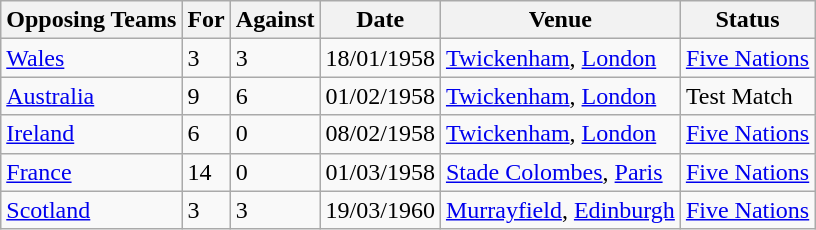<table class="wikitable">
<tr>
<th>Opposing Teams</th>
<th>For</th>
<th>Against</th>
<th>Date</th>
<th>Venue</th>
<th>Status</th>
</tr>
<tr>
<td><a href='#'>Wales</a></td>
<td>3</td>
<td>3</td>
<td>18/01/1958</td>
<td><a href='#'>Twickenham</a>, <a href='#'>London</a></td>
<td><a href='#'>Five Nations</a></td>
</tr>
<tr>
<td><a href='#'>Australia</a></td>
<td>9</td>
<td>6</td>
<td>01/02/1958</td>
<td><a href='#'>Twickenham</a>, <a href='#'>London</a></td>
<td>Test Match</td>
</tr>
<tr>
<td><a href='#'>Ireland</a></td>
<td>6</td>
<td>0</td>
<td>08/02/1958</td>
<td><a href='#'>Twickenham</a>, <a href='#'>London</a></td>
<td><a href='#'>Five Nations</a></td>
</tr>
<tr>
<td><a href='#'>France</a></td>
<td>14</td>
<td>0</td>
<td>01/03/1958</td>
<td><a href='#'>Stade Colombes</a>, <a href='#'>Paris</a></td>
<td><a href='#'>Five Nations</a></td>
</tr>
<tr>
<td><a href='#'>Scotland</a></td>
<td>3</td>
<td>3</td>
<td>19/03/1960</td>
<td><a href='#'>Murrayfield</a>, <a href='#'>Edinburgh</a></td>
<td><a href='#'>Five Nations</a></td>
</tr>
</table>
